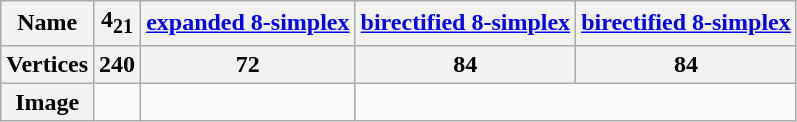<table class=wikitable>
<tr>
<th>Name</th>
<th>4<sub>21</sub><br></th>
<th><a href='#'>expanded 8-simplex</a><br></th>
<th><a href='#'>birectified 8-simplex</a><br></th>
<th><a href='#'>birectified 8-simplex</a><br></th>
</tr>
<tr>
<th>Vertices</th>
<th>240</th>
<th>72</th>
<th>84</th>
<th>84</th>
</tr>
<tr>
<th>Image</th>
<td></td>
<td></td>
<td colspan=2 align=center></td>
</tr>
</table>
